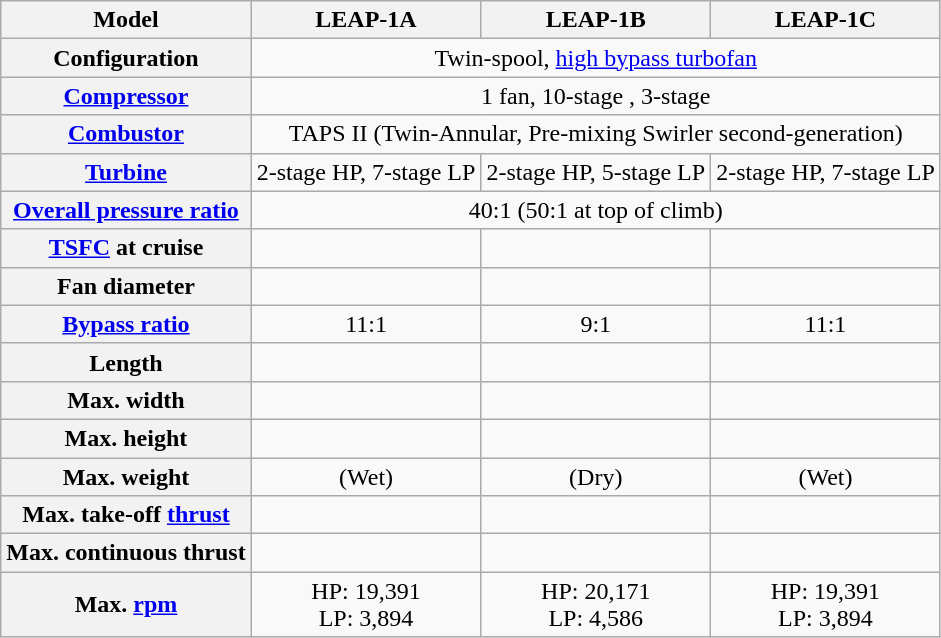<table class="wikitable sticky-header" style="text-align:center;">
<tr>
<th>Model</th>
<th>LEAP-1A</th>
<th>LEAP-1B</th>
<th>LEAP-1C</th>
</tr>
<tr>
<th>Configuration</th>
<td colspan=3>Twin-spool, <a href='#'>high bypass turbofan</a></td>
</tr>
<tr>
<th><a href='#'>Compressor</a></th>
<td colspan=3>1 fan, 10-stage , 3-stage </td>
</tr>
<tr>
<th><a href='#'>Combustor</a></th>
<td colspan=3>TAPS II (Twin-Annular, Pre-mixing Swirler second-generation)</td>
</tr>
<tr>
<th><a href='#'>Turbine</a></th>
<td>2-stage HP, 7-stage LP</td>
<td>2-stage HP, 5-stage LP</td>
<td>2-stage HP, 7-stage LP</td>
</tr>
<tr>
<th><a href='#'>Overall pressure ratio</a></th>
<td colspan=3>40:1 (50:1 at top of climb)</td>
</tr>
<tr>
<th><a href='#'>TSFC</a> at cruise</th>
<td></td>
<td></td>
<td></td>
</tr>
<tr>
<th>Fan diameter</th>
<td></td>
<td></td>
<td></td>
</tr>
<tr>
<th><a href='#'>Bypass ratio</a></th>
<td>11:1</td>
<td>9:1</td>
<td>11:1</td>
</tr>
<tr>
<th>Length</th>
<td></td>
<td></td>
<td></td>
</tr>
<tr>
<th>Max. width</th>
<td></td>
<td></td>
<td></td>
</tr>
<tr>
<th>Max. height</th>
<td></td>
<td></td>
<td></td>
</tr>
<tr>
<th>Max. weight</th>
<td> (Wet)</td>
<td> (Dry)</td>
<td> (Wet)</td>
</tr>
<tr>
<th>Max. take-off <a href='#'>thrust</a></th>
<td></td>
<td></td>
<td></td>
</tr>
<tr>
<th>Max. continuous thrust</th>
<td></td>
<td></td>
<td></td>
</tr>
<tr>
<th>Max. <a href='#'>rpm</a></th>
<td>HP: 19,391<br>LP: 3,894</td>
<td>HP: 20,171<br>LP: 4,586</td>
<td>HP: 19,391<br>LP: 3,894</td>
</tr>
</table>
